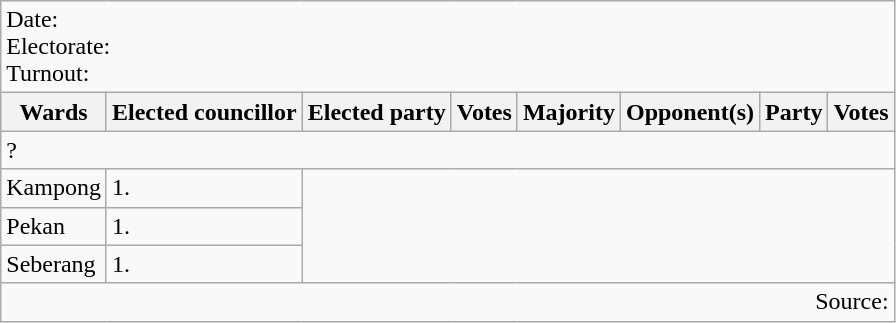<table class=wikitable>
<tr>
<td colspan=8>Date: <br>Electorate: <br>Turnout:</td>
</tr>
<tr>
<th>Wards</th>
<th>Elected councillor</th>
<th>Elected party</th>
<th>Votes</th>
<th>Majority</th>
<th>Opponent(s)</th>
<th>Party</th>
<th>Votes</th>
</tr>
<tr>
<td colspan=8>? </td>
</tr>
<tr>
<td>Kampong</td>
<td>1.</td>
</tr>
<tr>
<td>Pekan</td>
<td>1.</td>
</tr>
<tr>
<td>Seberang</td>
<td>1.</td>
</tr>
<tr>
<td colspan=8 align=right>Source:</td>
</tr>
</table>
